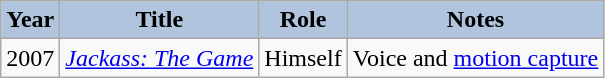<table class="wikitable">
<tr align="center">
<th style="background:#B0C4DE;">Year</th>
<th style="background:#B0C4DE;">Title</th>
<th style="background:#B0C4DE;">Role</th>
<th style="background:#B0C4DE;">Notes</th>
</tr>
<tr>
<td>2007</td>
<td><em><a href='#'>Jackass: The Game</a></em></td>
<td>Himself</td>
<td>Voice and <a href='#'>motion capture</a></td>
</tr>
</table>
